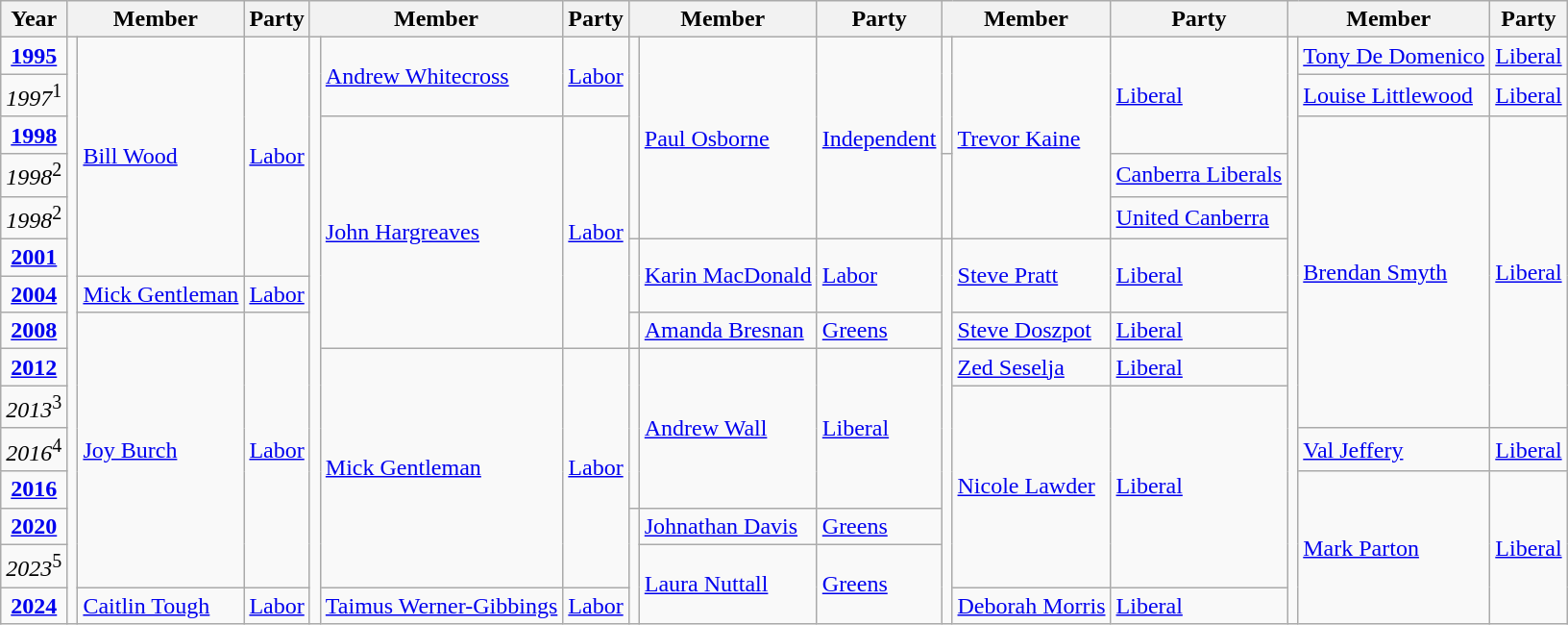<table class=wikitable>
<tr>
<th>Year</th>
<th colspan=2>Member</th>
<th>Party</th>
<th colspan=2>Member</th>
<th>Party</th>
<th colspan=2>Member</th>
<th>Party</th>
<th colspan=2>Member</th>
<th>Party</th>
<th colspan=2>Member</th>
<th>Party</th>
</tr>
<tr>
<td align=center><strong><a href='#'>1995</a></strong></td>
<td rowspan=15 ></td>
<td rowspan=6><a href='#'>Bill Wood</a></td>
<td rowspan=6><a href='#'>Labor</a></td>
<td rowspan=15 ></td>
<td rowspan=2><a href='#'>Andrew Whitecross</a></td>
<td rowspan=2><a href='#'>Labor</a></td>
<td rowspan=5 ></td>
<td rowspan=5><a href='#'>Paul Osborne</a></td>
<td rowspan=5><a href='#'>Independent</a></td>
<td rowspan=3 ></td>
<td rowspan=5><a href='#'>Trevor Kaine</a></td>
<td rowspan=3><a href='#'>Liberal</a></td>
<td rowspan=15 ></td>
<td><a href='#'>Tony De Domenico</a></td>
<td><a href='#'>Liberal</a></td>
</tr>
<tr>
<td align=center><em>1997</em><sup>1</sup></td>
<td><a href='#'>Louise Littlewood</a></td>
<td><a href='#'>Liberal</a></td>
</tr>
<tr>
<td align=center><strong><a href='#'>1998</a></strong></td>
<td rowspan=6><a href='#'>John Hargreaves</a></td>
<td rowspan=6><a href='#'>Labor</a></td>
<td rowspan=8><a href='#'>Brendan Smyth</a></td>
<td rowspan=8><a href='#'>Liberal</a></td>
</tr>
<tr>
<td align=center><em>1998</em><sup>2</sup></td>
<td rowspan=2 ></td>
<td><a href='#'>Canberra Liberals</a></td>
</tr>
<tr>
<td align=center><em>1998</em><sup>2</sup></td>
<td><a href='#'>United Canberra</a></td>
</tr>
<tr>
<td align=center><strong><a href='#'>2001</a></strong></td>
<td rowspan=2 ></td>
<td rowspan=2><a href='#'>Karin MacDonald</a></td>
<td rowspan=2><a href='#'>Labor</a></td>
<td rowspan=10 ></td>
<td rowspan=2><a href='#'>Steve Pratt</a></td>
<td rowspan=2><a href='#'>Liberal</a></td>
</tr>
<tr>
<td align=center><strong><a href='#'>2004</a></strong></td>
<td><a href='#'>Mick Gentleman</a></td>
<td><a href='#'>Labor</a></td>
</tr>
<tr>
<td align=center><strong><a href='#'>2008</a></strong></td>
<td rowspan=7><a href='#'>Joy Burch</a></td>
<td rowspan=7><a href='#'>Labor</a></td>
<td></td>
<td><a href='#'>Amanda Bresnan</a></td>
<td><a href='#'>Greens</a></td>
<td><a href='#'>Steve Doszpot</a></td>
<td><a href='#'>Liberal</a></td>
</tr>
<tr>
<td align=center><strong><a href='#'>2012</a></strong></td>
<td rowspan=6><a href='#'>Mick Gentleman</a></td>
<td rowspan=6><a href='#'>Labor</a></td>
<td rowspan=4 ></td>
<td rowspan=4><a href='#'>Andrew Wall</a></td>
<td rowspan=4><a href='#'>Liberal</a></td>
<td><a href='#'>Zed Seselja</a></td>
<td><a href='#'>Liberal</a></td>
</tr>
<tr>
<td align=center><em>2013</em><sup>3</sup></td>
<td rowspan=5><a href='#'>Nicole Lawder</a></td>
<td rowspan=5><a href='#'>Liberal</a></td>
</tr>
<tr>
<td align=center><em>2016</em><sup>4</sup></td>
<td><a href='#'>Val Jeffery</a></td>
<td><a href='#'>Liberal</a></td>
</tr>
<tr>
<td align=center><strong><a href='#'>2016</a></strong></td>
<td rowspan=4><a href='#'>Mark Parton</a></td>
<td rowspan=4><a href='#'>Liberal</a></td>
</tr>
<tr>
<td align=center><strong><a href='#'>2020</a></strong></td>
<td rowspan=3 ></td>
<td><a href='#'>Johnathan Davis</a></td>
<td><a href='#'>Greens</a></td>
</tr>
<tr>
<td align=center><em>2023</em><sup>5</sup></td>
<td rowspan=2><a href='#'>Laura Nuttall</a></td>
<td rowspan=2><a href='#'>Greens</a></td>
</tr>
<tr>
<td align=center><strong><a href='#'>2024</a></strong></td>
<td><a href='#'>Caitlin Tough</a></td>
<td><a href='#'>Labor</a></td>
<td><a href='#'>Taimus Werner-Gibbings</a></td>
<td><a href='#'>Labor</a></td>
<td><a href='#'>Deborah Morris</a></td>
<td><a href='#'>Liberal</a></td>
</tr>
</table>
